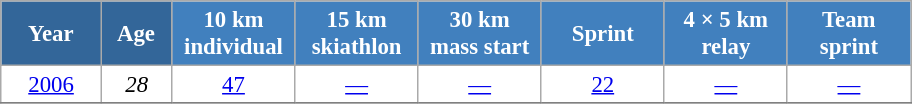<table class="wikitable" style="font-size:95%; text-align:center; border:grey solid 1px; border-collapse:collapse; background:#ffffff;">
<tr>
<th style="background-color:#369; color:white; width:60px;"> Year </th>
<th style="background-color:#369; color:white; width:40px;"> Age </th>
<th style="background-color:#4180be; color:white; width:75px;"> 10 km <br> individual </th>
<th style="background-color:#4180be; color:white; width:75px;"> 15 km <br> skiathlon </th>
<th style="background-color:#4180be; color:white; width:75px;"> 30 km <br> mass start </th>
<th style="background-color:#4180be; color:white; width:75px;"> Sprint </th>
<th style="background-color:#4180be; color:white; width:75px;"> 4 × 5 km <br> relay </th>
<th style="background-color:#4180be; color:white; width:75px;"> Team <br> sprint </th>
</tr>
<tr>
<td><a href='#'>2006</a></td>
<td><em>28</em></td>
<td><a href='#'>47</a></td>
<td><a href='#'>—</a></td>
<td><a href='#'>—</a></td>
<td><a href='#'>22</a></td>
<td><a href='#'>—</a></td>
<td><a href='#'>—</a></td>
</tr>
<tr>
</tr>
</table>
